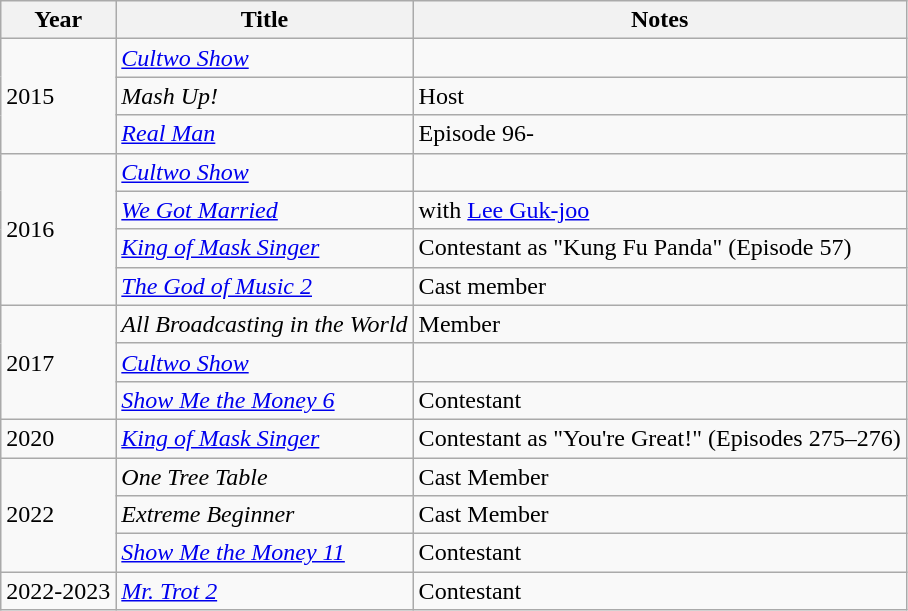<table class="wikitable">
<tr>
<th>Year</th>
<th>Title</th>
<th>Notes</th>
</tr>
<tr>
<td rowspan="3">2015</td>
<td><em><a href='#'>Cultwo Show</a></em></td>
<td></td>
</tr>
<tr>
<td><em>Mash Up!</em></td>
<td>Host</td>
</tr>
<tr>
<td><em><a href='#'>Real Man</a></em></td>
<td>Episode 96-</td>
</tr>
<tr>
<td rowspan="4">2016</td>
<td><em><a href='#'>Cultwo Show</a></em></td>
<td></td>
</tr>
<tr>
<td><em><a href='#'>We Got Married</a></em></td>
<td>with <a href='#'>Lee Guk-joo</a></td>
</tr>
<tr>
<td><em><a href='#'>King of Mask Singer</a></em></td>
<td>Contestant as "Kung Fu Panda" (Episode 57)</td>
</tr>
<tr>
<td><em><a href='#'>The God of Music 2</a></em></td>
<td>Cast member</td>
</tr>
<tr>
<td rowspan="3">2017</td>
<td><em>All Broadcasting in the World</em></td>
<td>Member</td>
</tr>
<tr>
<td><em><a href='#'>Cultwo Show</a></em></td>
<td></td>
</tr>
<tr>
<td><em><a href='#'>Show Me the Money 6</a></em></td>
<td>Contestant</td>
</tr>
<tr>
<td>2020</td>
<td><em><a href='#'>King of Mask Singer</a></em></td>
<td>Contestant as "You're Great!" (Episodes 275–276)</td>
</tr>
<tr>
<td rowspan="3">2022</td>
<td><em>One Tree Table</em></td>
<td>Cast Member</td>
</tr>
<tr>
<td><em>Extreme Beginner</em></td>
<td>Cast Member</td>
</tr>
<tr>
<td><em><a href='#'>Show Me the Money 11</a></em></td>
<td>Contestant</td>
</tr>
<tr>
<td>2022-2023</td>
<td><em><a href='#'>Mr. Trot 2</a></em></td>
<td>Contestant</td>
</tr>
</table>
